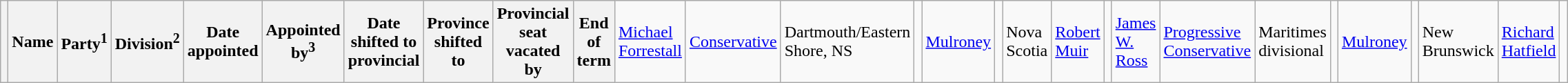<table class="sortable wikitable">
<tr>
<th align=left class="unsortable"></th>
<th>Name</th>
<th>Party<sup>1</sup></th>
<th>Division<sup>2</sup></th>
<th>Date appointed</th>
<th>Appointed by<sup>3</sup></th>
<th>Date shifted to provincial</th>
<th>Province shifted to</th>
<th>Provincial seat vacated by</th>
<th>End of term<br></th>
<td><a href='#'>Michael Forrestall</a></td>
<td><a href='#'>Conservative</a></td>
<td>Dartmouth/Eastern Shore, NS</td>
<td></td>
<td><a href='#'>Mulroney</a></td>
<td></td>
<td>Nova Scotia</td>
<td><a href='#'>Robert Muir</a></td>
<td><br></td>
<td><a href='#'>James W. Ross</a></td>
<td><a href='#'>Progressive Conservative</a></td>
<td>Maritimes divisional</td>
<td></td>
<td><a href='#'>Mulroney</a></td>
<td></td>
<td>New Brunswick</td>
<td><a href='#'>Richard Hatfield</a></td>
<td></td>
</tr>
</table>
